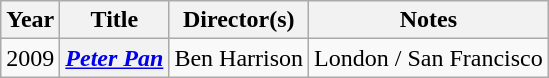<table class="wikitable">
<tr>
<th>Year</th>
<th>Title</th>
<th>Director(s)</th>
<th>Notes</th>
</tr>
<tr>
<td>2009</td>
<th><em><a href='#'>Peter Pan</a></em></th>
<td>Ben Harrison</td>
<td>London / San Francisco</td>
</tr>
</table>
